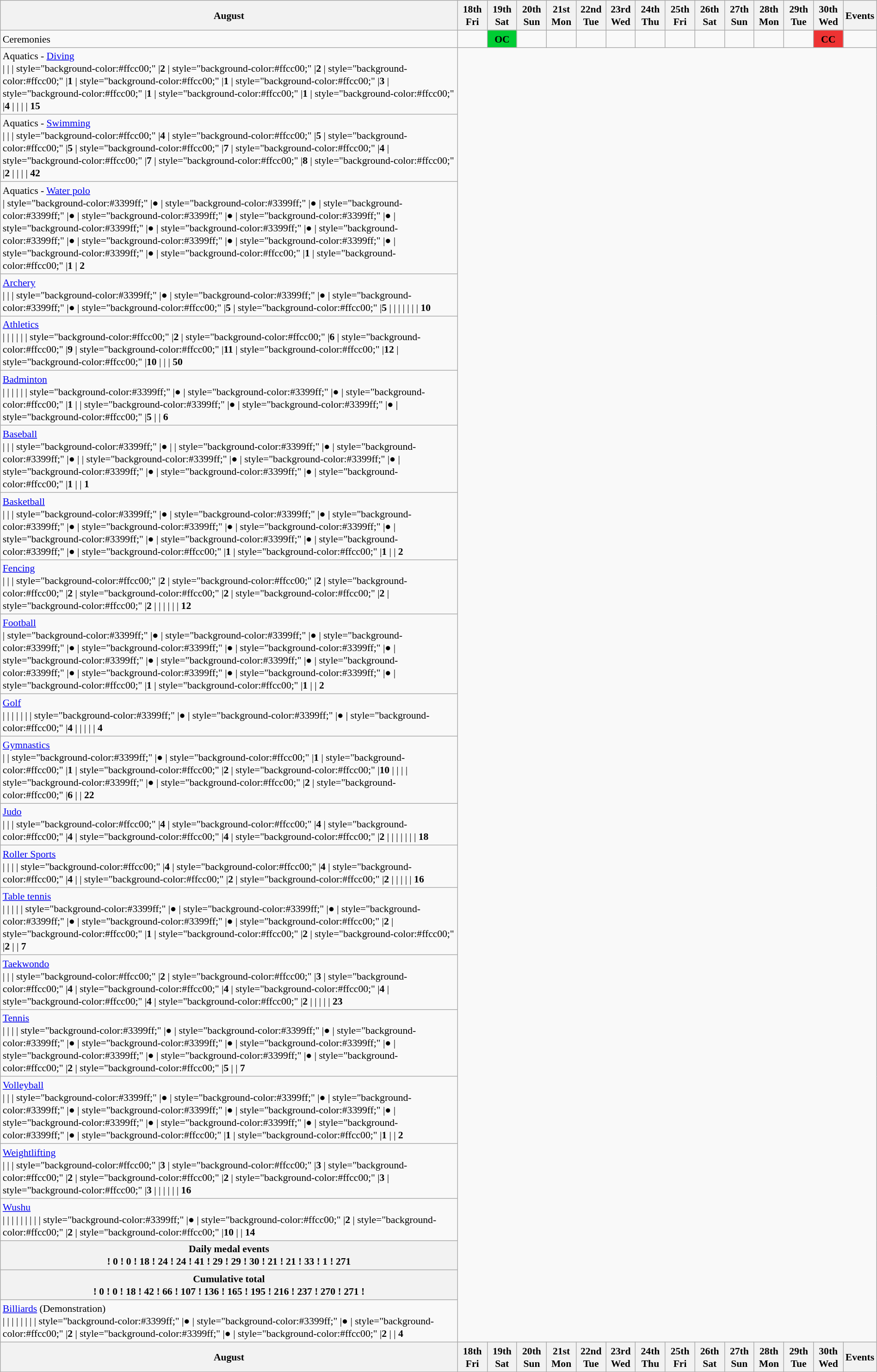<table class="wikitable" style="margin:0.5em auto; font-size:90%; line-height:1.25em;">
<tr>
<th>August</th>
<th style="width:2.5em">18th<br>Fri</th>
<th style="width:2.5em">19th<br>Sat</th>
<th style="width:2.5em">20th<br>Sun</th>
<th style="width:2.5em">21st<br>Mon</th>
<th style="width:2.5em">22nd<br>Tue</th>
<th style="width:2.5em">23rd<br>Wed</th>
<th style="width:2.5em">24th<br>Thu</th>
<th style="width:2.5em">25th<br>Fri</th>
<th style="width:2.5em">26th<br>Sat</th>
<th style="width:2.5em">27th<br>Sun</th>
<th style="width:2.5em">28th<br>Mon</th>
<th style="width:2.5em">29th<br>Tue</th>
<th style="width:2.5em">30th<br>Wed</th>
<th>Events</th>
</tr>
<tr>
<td>Ceremonies</td>
<td></td>
<td style="background:#00cc33; text-align:center;"><strong>OC</strong></td>
<td></td>
<td></td>
<td></td>
<td></td>
<td></td>
<td></td>
<td></td>
<td></td>
<td></td>
<td></td>
<td style="background:#ee3333; text-align:center;"><strong>CC</strong></td>
<td></td>
</tr>
<tr style="text-align:center;">
<td style="text-align:left;"> Aquatics - <a href='#'>Diving</a><br>| 
| 
| style="background-color:#ffcc00;" |<strong>2</strong>
| style="background-color:#ffcc00;" |<strong>2</strong>
| style="background-color:#ffcc00;" |<strong>1</strong>
| style="background-color:#ffcc00;" |<strong>1</strong>
| style="background-color:#ffcc00;" |<strong>3</strong>
| style="background-color:#ffcc00;" |<strong>1</strong>
| style="background-color:#ffcc00;" |<strong>1</strong>
| style="background-color:#ffcc00;" |<strong>4</strong>
| 
| 
| 
| <strong>15</strong></td>
</tr>
<tr style="text-align:center;">
<td style="text-align:left;"> Aquatics - <a href='#'>Swimming</a><br>| 
| 
| style="background-color:#ffcc00;" |<strong>4</strong>
| style="background-color:#ffcc00;" |<strong>5</strong>
| style="background-color:#ffcc00;" |<strong>5</strong>
| style="background-color:#ffcc00;" |<strong>7</strong>
| style="background-color:#ffcc00;" |<strong>4</strong>
| style="background-color:#ffcc00;" |<strong>7</strong>
| style="background-color:#ffcc00;" |<strong>8</strong>
| style="background-color:#ffcc00;" |<strong>2</strong>
| 
| 
| 
| <strong>42</strong></td>
</tr>
<tr style="text-align:center;">
<td style="text-align:left;"> Aquatics - <a href='#'>Water polo</a><br>| style="background-color:#3399ff;" |●
| style="background-color:#3399ff;" |●
| style="background-color:#3399ff;" |●
| style="background-color:#3399ff;" |●
| style="background-color:#3399ff;" |●
| style="background-color:#3399ff;" |●
| style="background-color:#3399ff;" |●
| style="background-color:#3399ff;" |●
| style="background-color:#3399ff;" |●
| style="background-color:#3399ff;" |●
| style="background-color:#3399ff;" |●
| style="background-color:#ffcc00;" |<strong>1</strong>
| style="background-color:#ffcc00;" |<strong>1</strong>
| <strong>2</strong></td>
</tr>
<tr style="text-align:center;">
<td style="text-align:left;"> <a href='#'>Archery</a><br>| 
| 
| style="background-color:#3399ff;" |●
| style="background-color:#3399ff;" |●
| style="background-color:#3399ff;" |●
| style="background-color:#ffcc00;" |<strong>5</strong>
| style="background-color:#ffcc00;" |<strong>5</strong>
| 
| 
| 
| 
| 
| 
| <strong>10</strong></td>
</tr>
<tr style="text-align:center;">
<td style="text-align:left;"> <a href='#'>Athletics</a><br>| 
| 
| 
| 
|
| style="background-color:#ffcc00;" |<strong>2</strong>
| style="background-color:#ffcc00;" |<strong>6</strong>
| style="background-color:#ffcc00;" |<strong>9</strong>
| style="background-color:#ffcc00;" |<strong>11</strong>
| style="background-color:#ffcc00;" |<strong>12</strong>
| style="background-color:#ffcc00;" |<strong>10</strong>
| 
| 
| <strong>50</strong></td>
</tr>
<tr style="text-align:center;">
<td style="text-align:left;"> <a href='#'>Badminton</a><br>| 
| 
| 
| 
| 
| style="background-color:#3399ff;" |●
| style="background-color:#3399ff;" |●
| style="background-color:#ffcc00;" |<strong>1</strong>
| 
| style="background-color:#3399ff;" |●
| style="background-color:#3399ff;" |●
| style="background-color:#ffcc00;" |<strong>5</strong>
| 
| <strong>6</strong></td>
</tr>
<tr style="text-align:center;">
<td style="text-align:left;"> <a href='#'>Baseball</a><br>| 
| 
| style="background-color:#3399ff;" |●
| 
| style="background-color:#3399ff;" |●
| style="background-color:#3399ff;" |●
| 
| style="background-color:#3399ff;" |●
| style="background-color:#3399ff;" |●
| style="background-color:#3399ff;" |●
| style="background-color:#3399ff;" |●
| style="background-color:#ffcc00;" |<strong>1</strong>
| 
| <strong>1</strong></td>
</tr>
<tr style="text-align:center;">
<td style="text-align:left;"> <a href='#'>Basketball</a><br>| 
| 
| style="background-color:#3399ff;" |●
| style="background-color:#3399ff;" |●
| style="background-color:#3399ff;" |●
| style="background-color:#3399ff;" |●
| style="background-color:#3399ff;" |●
| style="background-color:#3399ff;" |●
| style="background-color:#3399ff;" |●
| style="background-color:#3399ff;" |●
| style="background-color:#ffcc00;" |<strong>1</strong>
| style="background-color:#ffcc00;" |<strong>1</strong>
| 
| <strong>2</strong></td>
</tr>
<tr style="text-align:center;">
<td style="text-align:left;"> <a href='#'>Fencing</a><br>| 
| 
| style="background-color:#ffcc00;" |<strong>2</strong>
| style="background-color:#ffcc00;" |<strong>2</strong>
| style="background-color:#ffcc00;" |<strong>2</strong>
| style="background-color:#ffcc00;" |<strong>2</strong>
| style="background-color:#ffcc00;" |<strong>2</strong>
| style="background-color:#ffcc00;" |<strong>2</strong>
| 
| 
| 
| 
| 
| <strong>12</strong></td>
</tr>
<tr style="text-align:center;">
<td style="text-align:left;"> <a href='#'>Football</a><br>| style="background-color:#3399ff;" |●
| style="background-color:#3399ff;" |●
| style="background-color:#3399ff;" |●
| style="background-color:#3399ff;" |●
| style="background-color:#3399ff;" |●
| style="background-color:#3399ff;" |●
| style="background-color:#3399ff;" |●
| style="background-color:#3399ff;" |●
| style="background-color:#3399ff;" |●
| style="background-color:#3399ff;" |●
| style="background-color:#ffcc00;" |<strong>1</strong>
| style="background-color:#ffcc00;" |<strong>1</strong>
| 
| <strong>2</strong></td>
</tr>
<tr style="text-align:center;">
<td style="text-align:left;"> <a href='#'>Golf</a><br>| 
| 
| 
| 
| 
| 
| style="background-color:#3399ff;" |●
| style="background-color:#3399ff;" |●
| style="background-color:#ffcc00;" |<strong>4</strong>
| 
| 
| 
| 
| <strong>4</strong></td>
</tr>
<tr style="text-align:center;">
<td style="text-align:left;"> <a href='#'>Gymnastics</a><br>| 
| style="background-color:#3399ff;" |●
| style="background-color:#ffcc00;" |<strong>1</strong>
| style="background-color:#ffcc00;" |<strong>1</strong>
| style="background-color:#ffcc00;" |<strong>2</strong>
| style="background-color:#ffcc00;" |<strong>10</strong>
| 
| 
| 
| style="background-color:#3399ff;" |●
| style="background-color:#ffcc00;" |<strong>2</strong>
| style="background-color:#ffcc00;" |<strong>6</strong>
| 
| <strong>22</strong></td>
</tr>
<tr style="text-align:center;">
<td style="text-align:left;"> <a href='#'>Judo</a><br>| 
| 
| style="background-color:#ffcc00;" |<strong>4</strong>
| style="background-color:#ffcc00;" |<strong>4</strong>
| style="background-color:#ffcc00;" |<strong>4</strong>
| style="background-color:#ffcc00;" |<strong>4</strong>
| style="background-color:#ffcc00;" |<strong>2</strong>
| 
| 
| 
| 
| 
| 
| <strong>18</strong></td>
</tr>
<tr style="text-align:center;">
<td style="text-align:left;"> <a href='#'>Roller Sports</a><br>| 
| 
| 
| style="background-color:#ffcc00;" |<strong>4</strong>
| style="background-color:#ffcc00;" |<strong>4</strong>
| style="background-color:#ffcc00;" |<strong>4</strong>
| 
| style="background-color:#ffcc00;" |<strong>2</strong>
| style="background-color:#ffcc00;" |<strong>2</strong>
| 
| 
| 
| 
| <strong>16</strong></td>
</tr>
<tr style="text-align:center;">
<td style="text-align:left;"> <a href='#'>Table tennis</a><br>| 
| 
| 
| 
| style="background-color:#3399ff;" |●
| style="background-color:#3399ff;" |●
| style="background-color:#3399ff;" |●
| style="background-color:#3399ff;" |●
| style="background-color:#ffcc00;" |<strong>2</strong>
| style="background-color:#ffcc00;" |<strong>1</strong>
| style="background-color:#ffcc00;" |<strong>2</strong>
| style="background-color:#ffcc00;" |<strong>2</strong>
| 
| <strong>7</strong></td>
</tr>
<tr style="text-align:center;">
<td style="text-align:left;"> <a href='#'>Taekwondo</a><br>| 
| 
| style="background-color:#ffcc00;" |<strong>2</strong>
| style="background-color:#ffcc00;" |<strong>3</strong>
| style="background-color:#ffcc00;" |<strong>4</strong>
| style="background-color:#ffcc00;" |<strong>4</strong>
| style="background-color:#ffcc00;" |<strong>4</strong>
| style="background-color:#ffcc00;" |<strong>4</strong>
| style="background-color:#ffcc00;" |<strong>2</strong>
| 
| 
| 
| 
| <strong>23</strong></td>
</tr>
<tr style="text-align:center;">
<td style="text-align:left;"> <a href='#'>Tennis</a><br>| 
| 
| 
| style="background-color:#3399ff;" |●
| style="background-color:#3399ff;" |●
| style="background-color:#3399ff;" |●
| style="background-color:#3399ff;" |●
| style="background-color:#3399ff;" |●
| style="background-color:#3399ff;" |●
| style="background-color:#3399ff;" |●
| style="background-color:#ffcc00;" |<strong>2</strong>
| style="background-color:#ffcc00;" |<strong>5</strong>
| 
| <strong>7</strong></td>
</tr>
<tr style="text-align:center;">
<td style="text-align:left;"> <a href='#'>Volleyball</a><br>| 
| 
| style="background-color:#3399ff;" |●
| style="background-color:#3399ff;" |●
| style="background-color:#3399ff;" |●
| style="background-color:#3399ff;" |●
| style="background-color:#3399ff;" |●
| style="background-color:#3399ff;" |●
| style="background-color:#3399ff;" |●
| style="background-color:#3399ff;" |●
| style="background-color:#ffcc00;" |<strong>1</strong>
| style="background-color:#ffcc00;" |<strong>1</strong>
| 
| <strong>2</strong></td>
</tr>
<tr style="text-align:center;">
<td style="text-align:left;"> <a href='#'>Weightlifting</a><br>| 
| 
| style="background-color:#ffcc00;" |<strong>3</strong>
| style="background-color:#ffcc00;" |<strong>3</strong>
| style="background-color:#ffcc00;" |<strong>2</strong>
| style="background-color:#ffcc00;" |<strong>2</strong>
| style="background-color:#ffcc00;" |<strong>3</strong>
| style="background-color:#ffcc00;" |<strong>3</strong>
| 
| 
| 
| 
| 
| <strong>16</strong></td>
</tr>
<tr style="text-align:center;">
<td style="text-align:left;"> <a href='#'>Wushu</a><br>| 
| 
| 
| 
| 
| 
| 
| 
| style="background-color:#3399ff;" |●
| style="background-color:#ffcc00;" |<strong>2</strong>
| style="background-color:#ffcc00;" |<strong>2</strong>
| style="background-color:#ffcc00;" |<strong>10</strong>
| 
| <strong>14</strong></td>
</tr>
<tr style="text-align:center;">
<th>Daily medal events<br>! 0
! 0
! 18
! 24
! 24
! 41
! 29
! 29
! 30
! 21
! 21
! 33
! 1
! 271</th>
</tr>
<tr style="text-align:center;">
<th>Cumulative total<br>! 0
! 0
! 18
! 42
! 66
! 107
! 136
! 165
! 195
! 216
! 237
! 270
! 271
!</th>
</tr>
<tr style="text-align:center;">
<td style="text-align:left;"> <a href='#'>Billiards</a> (Demonstration)<br>| 
| 
| 
| 
| 
| 
| 
| style="background-color:#3399ff;" |●
| style="background-color:#3399ff;" |●
| style="background-color:#ffcc00;" |<strong>2</strong>
| style="background-color:#3399ff;" |●
| style="background-color:#ffcc00;" |<strong>2</strong>
| 
| <strong>4</strong></td>
</tr>
<tr>
<th>August</th>
<th style="width:2.5em">18th<br>Fri</th>
<th style="width:2.5em">19th<br>Sat</th>
<th style="width:2.5em">20th<br>Sun</th>
<th style="width:2.5em">21st<br>Mon</th>
<th style="width:2.5em">22nd<br>Tue</th>
<th style="width:2.5em">23rd<br>Wed</th>
<th style="width:2.5em">24th<br>Thu</th>
<th style="width:2.5em">25th<br>Fri</th>
<th style="width:2.5em">26th<br>Sat</th>
<th style="width:2.5em">27th<br>Sun</th>
<th style="width:2.5em">28th<br>Mon</th>
<th style="width:2.5em">29th<br>Tue</th>
<th style="width:2.5em">30th<br>Wed</th>
<th>Events</th>
</tr>
</table>
